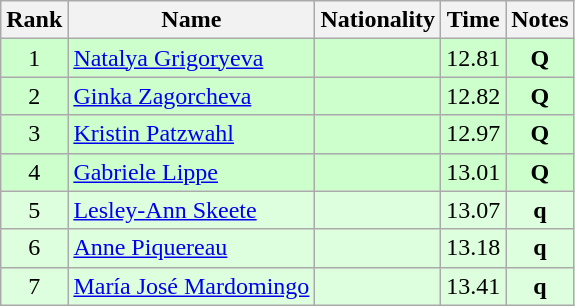<table class="wikitable sortable" style="text-align:center">
<tr>
<th>Rank</th>
<th>Name</th>
<th>Nationality</th>
<th>Time</th>
<th>Notes</th>
</tr>
<tr bgcolor=ccffcc>
<td>1</td>
<td align=left><a href='#'>Natalya Grigoryeva</a></td>
<td align=left></td>
<td>12.81</td>
<td><strong>Q</strong></td>
</tr>
<tr bgcolor=ccffcc>
<td>2</td>
<td align=left><a href='#'>Ginka Zagorcheva</a></td>
<td align=left></td>
<td>12.82</td>
<td><strong>Q</strong></td>
</tr>
<tr bgcolor=ccffcc>
<td>3</td>
<td align=left><a href='#'>Kristin Patzwahl</a></td>
<td align=left></td>
<td>12.97</td>
<td><strong>Q</strong></td>
</tr>
<tr bgcolor=ccffcc>
<td>4</td>
<td align=left><a href='#'>Gabriele Lippe</a></td>
<td align=left></td>
<td>13.01</td>
<td><strong>Q</strong></td>
</tr>
<tr bgcolor=ddffdd>
<td>5</td>
<td align=left><a href='#'>Lesley-Ann Skeete</a></td>
<td align=left></td>
<td>13.07</td>
<td><strong>q</strong></td>
</tr>
<tr bgcolor=ddffdd>
<td>6</td>
<td align=left><a href='#'>Anne Piquereau</a></td>
<td align=left></td>
<td>13.18</td>
<td><strong>q</strong></td>
</tr>
<tr bgcolor=ddffdd>
<td>7</td>
<td align=left><a href='#'>María José Mardomingo</a></td>
<td align=left></td>
<td>13.41</td>
<td><strong>q</strong></td>
</tr>
</table>
